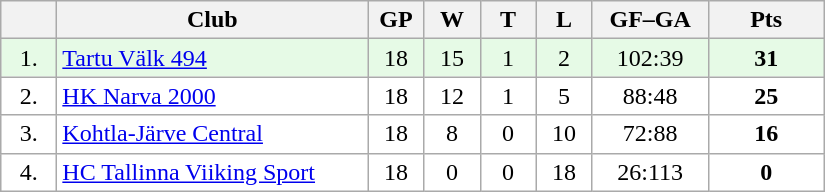<table class="wikitable">
<tr>
<th width="30"></th>
<th width="200">Club</th>
<th width="30">GP</th>
<th width="30">W</th>
<th width="30">T</th>
<th width="30">L</th>
<th width="70">GF–GA</th>
<th width="70">Pts</th>
</tr>
<tr bgcolor="#e6fae6" align="center">
<td>1.</td>
<td align="left"><a href='#'>Tartu Välk 494</a></td>
<td>18</td>
<td>15</td>
<td>1</td>
<td>2</td>
<td>102:39</td>
<td><strong>31</strong></td>
</tr>
<tr bgcolor="#FFFFFF" align="center">
<td>2.</td>
<td align="left"><a href='#'>HK Narva 2000</a></td>
<td>18</td>
<td>12</td>
<td>1</td>
<td>5</td>
<td>88:48</td>
<td><strong>25</strong></td>
</tr>
<tr bgcolor="#FFFFFF" align="center">
<td>3.</td>
<td align="left"><a href='#'>Kohtla-Järve Central</a></td>
<td>18</td>
<td>8</td>
<td>0</td>
<td>10</td>
<td>72:88</td>
<td><strong>16</strong></td>
</tr>
<tr bgcolor="#FFFFFF" align="center">
<td>4.</td>
<td align="left"><a href='#'>HC Tallinna Viiking Sport</a></td>
<td>18</td>
<td>0</td>
<td>0</td>
<td>18</td>
<td>26:113</td>
<td><strong>0</strong></td>
</tr>
</table>
